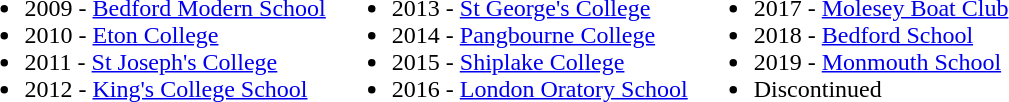<table>
<tr style="vertical-align:top">
<td><br><ul><li>2009 - <a href='#'>Bedford Modern School</a></li><li>2010 - <a href='#'>Eton College</a></li><li>2011 - <a href='#'>St Joseph's College</a></li><li>2012 - <a href='#'>King's College School</a></li></ul></td>
<td><br><ul><li>2013 - <a href='#'>St George's College</a></li><li>2014 - <a href='#'>Pangbourne College</a></li><li>2015 - <a href='#'>Shiplake College</a></li><li>2016 - <a href='#'>London Oratory School</a></li></ul></td>
<td><br><ul><li>2017 - <a href='#'>Molesey Boat Club</a></li><li>2018 - <a href='#'>Bedford School</a></li><li>2019 - <a href='#'>Monmouth School</a></li><li>Discontinued</li></ul></td>
</tr>
</table>
